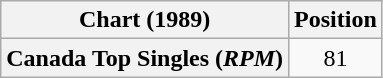<table class="wikitable plainrowheaders">
<tr>
<th>Chart (1989)</th>
<th>Position</th>
</tr>
<tr>
<th scope="row">Canada Top Singles (<em>RPM</em>)</th>
<td align="center">81</td>
</tr>
</table>
